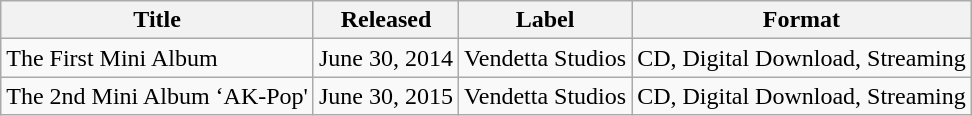<table class="wikitable">
<tr>
<th>Title</th>
<th>Released</th>
<th>Label</th>
<th>Format</th>
</tr>
<tr>
<td>The First Mini Album</td>
<td>June 30, 2014</td>
<td>Vendetta Studios</td>
<td>CD, Digital Download, Streaming</td>
</tr>
<tr>
<td>The 2nd Mini Album ‘AK-Pop'</td>
<td>June 30, 2015</td>
<td>Vendetta Studios</td>
<td>CD, Digital Download, Streaming</td>
</tr>
</table>
